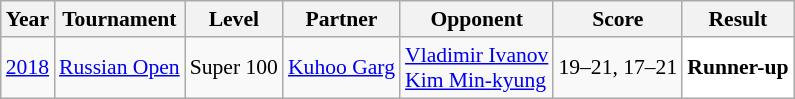<table class="sortable wikitable" style="font-size: 90%;">
<tr>
<th>Year</th>
<th>Tournament</th>
<th>Level</th>
<th>Partner</th>
<th>Opponent</th>
<th>Score</th>
<th>Result</th>
</tr>
<tr>
<td align="center"><a href='#'>2018</a></td>
<td align="left"><a href='#'>Russian Open</a></td>
<td align="left">Super 100</td>
<td align="left"> <a href='#'>Kuhoo Garg</a></td>
<td align="left"> <a href='#'>Vladimir Ivanov</a> <br>  <a href='#'>Kim Min-kyung</a></td>
<td align="left">19–21, 17–21</td>
<td style="text-align:left; background:white"><strong> Runner-up</strong></td>
</tr>
</table>
